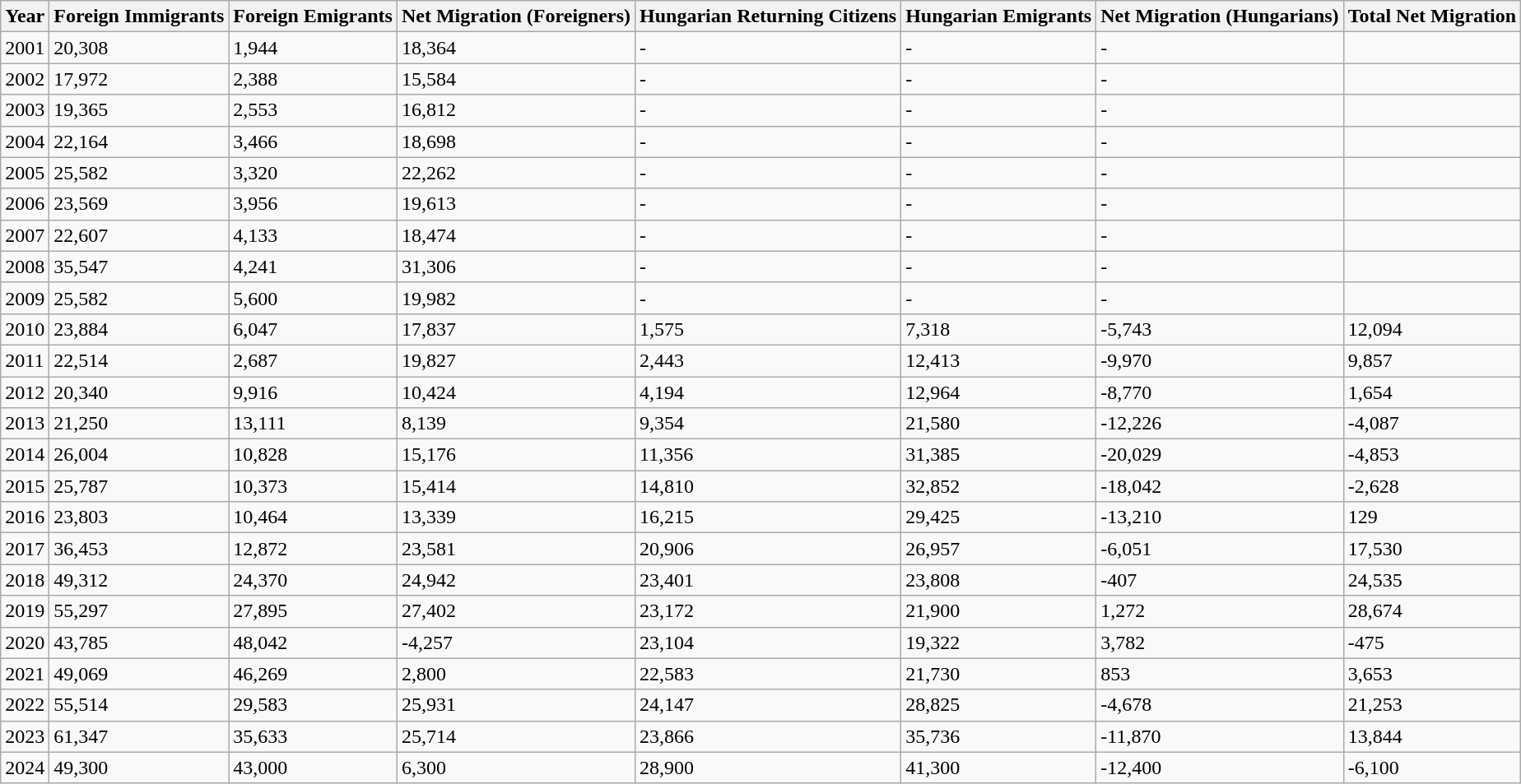<table class="wikitable sortable">
<tr>
<th>Year</th>
<th>Foreign Immigrants</th>
<th>Foreign Emigrants</th>
<th>Net Migration (Foreigners)</th>
<th>Hungarian Returning Citizens</th>
<th>Hungarian Emigrants</th>
<th>Net Migration (Hungarians)</th>
<th>Total Net Migration</th>
</tr>
<tr>
<td>2001</td>
<td>20,308</td>
<td>1,944</td>
<td>18,364</td>
<td>-</td>
<td>-</td>
<td>-</td>
<td></td>
</tr>
<tr>
<td>2002</td>
<td>17,972</td>
<td>2,388</td>
<td>15,584</td>
<td>-</td>
<td>-</td>
<td>-</td>
<td></td>
</tr>
<tr>
<td>2003</td>
<td>19,365</td>
<td>2,553</td>
<td>16,812</td>
<td>-</td>
<td>-</td>
<td>-</td>
<td></td>
</tr>
<tr>
<td>2004</td>
<td>22,164</td>
<td>3,466</td>
<td>18,698</td>
<td>-</td>
<td>-</td>
<td>-</td>
<td></td>
</tr>
<tr>
<td>2005</td>
<td>25,582</td>
<td>3,320</td>
<td>22,262</td>
<td>-</td>
<td>-</td>
<td>-</td>
<td></td>
</tr>
<tr>
<td>2006</td>
<td>23,569</td>
<td>3,956</td>
<td>19,613</td>
<td>-</td>
<td>-</td>
<td>-</td>
<td></td>
</tr>
<tr>
<td>2007</td>
<td>22,607</td>
<td>4,133</td>
<td>18,474</td>
<td>-</td>
<td>-</td>
<td>-</td>
<td></td>
</tr>
<tr>
<td>2008</td>
<td>35,547</td>
<td>4,241</td>
<td>31,306</td>
<td>-</td>
<td>-</td>
<td>-</td>
<td></td>
</tr>
<tr>
<td>2009</td>
<td>25,582</td>
<td>5,600</td>
<td>19,982</td>
<td>-</td>
<td>-</td>
<td>-</td>
<td></td>
</tr>
<tr>
<td>2010</td>
<td>23,884</td>
<td>6,047</td>
<td>17,837</td>
<td>1,575</td>
<td>7,318</td>
<td>-5,743</td>
<td>12,094</td>
</tr>
<tr>
<td>2011</td>
<td>22,514</td>
<td>2,687</td>
<td>19,827</td>
<td>2,443</td>
<td>12,413</td>
<td>-9,970</td>
<td>9,857</td>
</tr>
<tr>
<td>2012</td>
<td>20,340</td>
<td>9,916</td>
<td>10,424</td>
<td>4,194</td>
<td>12,964</td>
<td>-8,770</td>
<td>1,654</td>
</tr>
<tr>
<td>2013</td>
<td>21,250</td>
<td>13,111</td>
<td>8,139</td>
<td>9,354</td>
<td>21,580</td>
<td>-12,226</td>
<td>-4,087</td>
</tr>
<tr>
<td>2014</td>
<td>26,004</td>
<td>10,828</td>
<td>15,176</td>
<td>11,356</td>
<td>31,385</td>
<td>-20,029</td>
<td>-4,853</td>
</tr>
<tr>
<td>2015</td>
<td>25,787</td>
<td>10,373</td>
<td>15,414</td>
<td>14,810</td>
<td>32,852</td>
<td>-18,042</td>
<td>-2,628</td>
</tr>
<tr>
<td>2016</td>
<td>23,803</td>
<td>10,464</td>
<td>13,339</td>
<td>16,215</td>
<td>29,425</td>
<td>-13,210</td>
<td>129</td>
</tr>
<tr>
<td>2017</td>
<td>36,453</td>
<td>12,872</td>
<td>23,581</td>
<td>20,906</td>
<td>26,957</td>
<td>-6,051</td>
<td>17,530</td>
</tr>
<tr>
<td>2018</td>
<td>49,312</td>
<td>24,370</td>
<td>24,942</td>
<td>23,401</td>
<td>23,808</td>
<td>-407</td>
<td>24,535</td>
</tr>
<tr>
<td>2019</td>
<td>55,297</td>
<td>27,895</td>
<td>27,402</td>
<td>23,172</td>
<td>21,900</td>
<td>1,272</td>
<td>28,674</td>
</tr>
<tr>
<td>2020</td>
<td>43,785</td>
<td>48,042</td>
<td>-4,257</td>
<td>23,104</td>
<td>19,322</td>
<td>3,782</td>
<td>-475</td>
</tr>
<tr>
<td>2021</td>
<td>49,069</td>
<td>46,269</td>
<td>2,800</td>
<td>22,583</td>
<td>21,730</td>
<td>853</td>
<td>3,653</td>
</tr>
<tr>
<td>2022</td>
<td>55,514</td>
<td>29,583</td>
<td>25,931</td>
<td>24,147</td>
<td>28,825</td>
<td>-4,678</td>
<td>21,253</td>
</tr>
<tr>
<td>2023</td>
<td>61,347</td>
<td>35,633</td>
<td>25,714</td>
<td>23,866</td>
<td>35,736</td>
<td>-11,870</td>
<td>13,844</td>
</tr>
<tr>
<td>2024</td>
<td>49,300</td>
<td>43,000</td>
<td>6,300</td>
<td>28,900</td>
<td>41,300</td>
<td>-12,400</td>
<td>-6,100</td>
</tr>
</table>
